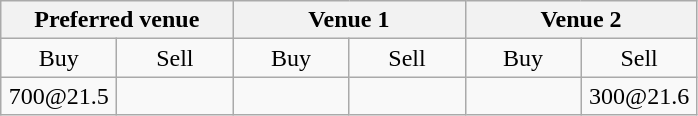<table class="wikitable" style="text-align:center">
<tr>
<th colspan="2">Preferred venue</th>
<th colspan="2">Venue 1</th>
<th colspan="2">Venue 2</th>
</tr>
<tr>
<td>Buy</td>
<td>Sell</td>
<td>Buy</td>
<td>Sell</td>
<td>Buy</td>
<td>Sell</td>
</tr>
<tr>
<td style="width:70px">700@21.5</td>
<td style="width:70px"></td>
<td style="width:70px"></td>
<td style="width:70px"></td>
<td style="width:70px"></td>
<td style="width:70px">300@21.6</td>
</tr>
</table>
